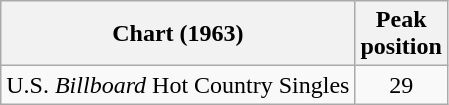<table class="wikitable sortable">
<tr>
<th align="left">Chart (1963)</th>
<th align="center">Peak<br>position</th>
</tr>
<tr>
<td align="left">U.S. <em>Billboard</em> Hot Country Singles</td>
<td align="center">29</td>
</tr>
</table>
